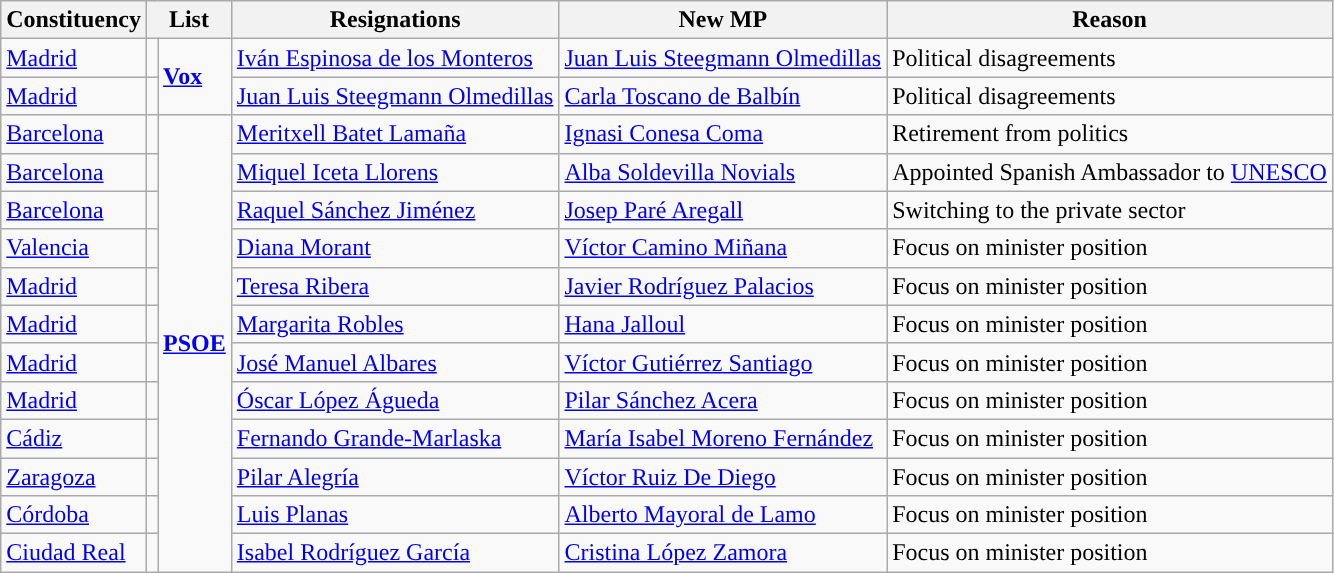<table class="wikitable">
<tr>
<th>Constituency</th>
<th colspan="2">List</th>
<th>Resignations</th>
<th>New MP</th>
<th>Reason</th>
</tr>
<tr>
<td><a href='#'>Madrid</a></td>
<td></td>
<td rowspan="2"><strong><a href='#'>Vox</a></strong></td>
<td><a href='#'>Iván Espinosa de los Monteros</a></td>
<td><a href='#'>Juan Luis Steegmann Olmedillas</a></td>
<td>Political disagreements</td>
</tr>
<tr>
<td><a href='#'>Madrid</a></td>
<td></td>
<td><a href='#'>Juan Luis Steegmann Olmedillas</a></td>
<td><a href='#'>Carla Toscano de Balbín</a></td>
<td>Political disagreements</td>
</tr>
<tr>
<td><a href='#'>Barcelona</a></td>
<td></td>
<td rowspan="12"><strong><a href='#'>PSOE</a></strong></td>
<td><a href='#'>Meritxell Batet Lamaña</a></td>
<td><a href='#'>Ignasi Conesa Coma</a></td>
<td>Retirement from politics</td>
</tr>
<tr>
<td><a href='#'>Barcelona</a></td>
<td></td>
<td><a href='#'>Miquel Iceta Llorens</a></td>
<td><a href='#'>Alba Soldevilla Novials</a></td>
<td>Appointed Spanish Ambassador to <a href='#'>UNESCO</a></td>
</tr>
<tr>
<td><a href='#'>Barcelona</a></td>
<td></td>
<td><a href='#'>Raquel Sánchez Jiménez</a></td>
<td><a href='#'>Josep Paré Aregall</a></td>
<td>Switching to the private sector</td>
</tr>
<tr>
<td><a href='#'>Valencia</a></td>
<td></td>
<td><a href='#'>Diana Morant</a></td>
<td><a href='#'>Víctor Camino Miñana</a></td>
<td>Focus on minister position</td>
</tr>
<tr>
<td><a href='#'>Madrid</a></td>
<td></td>
<td><a href='#'>Teresa Ribera</a></td>
<td><a href='#'>Javier Rodríguez Palacios</a></td>
<td>Focus on minister position</td>
</tr>
<tr>
<td><a href='#'>Madrid</a></td>
<td></td>
<td><a href='#'>Margarita Robles</a></td>
<td><a href='#'>Hana Jalloul</a></td>
<td>Focus on minister position</td>
</tr>
<tr>
<td><a href='#'>Madrid</a></td>
<td></td>
<td><a href='#'>José Manuel Albares</a></td>
<td><a href='#'>Víctor Gutiérrez Santiago</a></td>
<td>Focus on minister position</td>
</tr>
<tr>
<td><a href='#'>Madrid</a></td>
<td></td>
<td><a href='#'>Óscar López Águeda</a></td>
<td><a href='#'>Pilar Sánchez Acera</a></td>
<td>Focus on minister position</td>
</tr>
<tr>
<td><a href='#'>Cádiz</a></td>
<td></td>
<td><a href='#'>Fernando Grande-Marlaska</a></td>
<td><a href='#'>María Isabel Moreno Fernández</a></td>
<td>Focus on minister position</td>
</tr>
<tr>
<td><a href='#'>Zaragoza</a></td>
<td></td>
<td><a href='#'>Pilar Alegría</a></td>
<td><a href='#'>Víctor Ruiz De Diego</a></td>
<td>Focus on minister position</td>
</tr>
<tr>
<td><a href='#'>Córdoba</a></td>
<td></td>
<td><a href='#'>Luis Planas</a></td>
<td><a href='#'>Alberto Mayoral de Lamo</a></td>
<td>Focus on minister position</td>
</tr>
<tr>
<td><a href='#'>Ciudad Real</a></td>
<td></td>
<td><a href='#'>Isabel Rodríguez García</a></td>
<td><a href='#'>Cristina López Zamora</a></td>
<td>Focus on minister position</td>
</tr>
</table>
